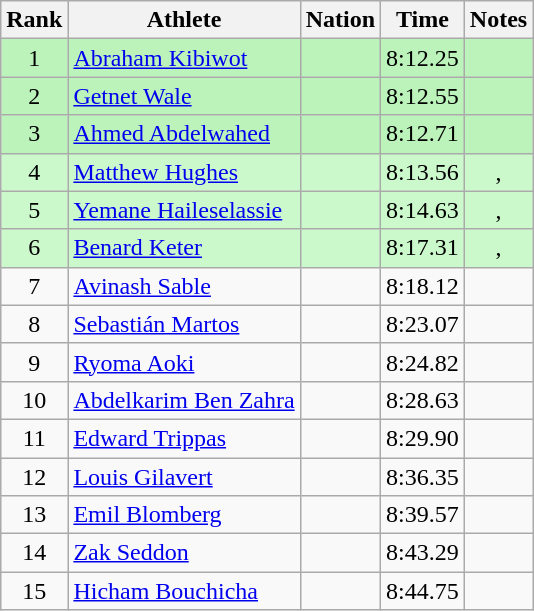<table class="wikitable sortable" style="text-align:center">
<tr>
<th>Rank</th>
<th>Athlete</th>
<th>Nation</th>
<th>Time</th>
<th>Notes</th>
</tr>
<tr bgcolor=bbf3bb>
<td>1</td>
<td align="left"><a href='#'>Abraham Kibiwot</a></td>
<td align="left"></td>
<td>8:12.25</td>
<td></td>
</tr>
<tr bgcolor=bbf3bb>
<td>2</td>
<td align="left"><a href='#'>Getnet Wale</a></td>
<td align="left"></td>
<td>8:12.55</td>
<td></td>
</tr>
<tr bgcolor=bbf3bb>
<td>3</td>
<td align="left"><a href='#'>Ahmed Abdelwahed</a></td>
<td align="left"></td>
<td>8:12.71</td>
<td></td>
</tr>
<tr bgcolor=#ccf9cc>
<td>4</td>
<td align="left"><a href='#'>Matthew Hughes</a></td>
<td align="left"></td>
<td>8:13.56</td>
<td>, </td>
</tr>
<tr bgcolor=#ccf9cc>
<td>5</td>
<td align="left"><a href='#'>Yemane Haileselassie</a></td>
<td align="left"></td>
<td>8:14.63</td>
<td>, </td>
</tr>
<tr bgcolor=#ccf9cc>
<td>6</td>
<td align="left"><a href='#'>Benard Keter</a></td>
<td align="left"></td>
<td>8:17.31</td>
<td>, </td>
</tr>
<tr>
<td>7</td>
<td align="left"><a href='#'>Avinash Sable</a></td>
<td align="left"></td>
<td>8:18.12</td>
<td></td>
</tr>
<tr>
<td>8</td>
<td align="left"><a href='#'>Sebastián Martos</a></td>
<td align="left"></td>
<td>8:23.07</td>
<td></td>
</tr>
<tr>
<td>9</td>
<td align="left"><a href='#'>Ryoma Aoki</a></td>
<td align="left"></td>
<td>8:24.82</td>
<td></td>
</tr>
<tr>
<td>10</td>
<td align="left"><a href='#'>Abdelkarim Ben Zahra</a></td>
<td align="left"></td>
<td>8:28.63</td>
<td></td>
</tr>
<tr>
<td>11</td>
<td align="left"><a href='#'>Edward Trippas</a></td>
<td align="left"></td>
<td>8:29.90</td>
<td></td>
</tr>
<tr>
<td>12</td>
<td align="left"><a href='#'>Louis Gilavert</a></td>
<td align="left"></td>
<td>8:36.35</td>
<td></td>
</tr>
<tr>
<td>13</td>
<td align="left"><a href='#'>Emil Blomberg</a></td>
<td align="left"></td>
<td>8:39.57</td>
<td></td>
</tr>
<tr>
<td>14</td>
<td align="left"><a href='#'>Zak Seddon</a></td>
<td align=left></td>
<td>8:43.29</td>
<td></td>
</tr>
<tr>
<td>15</td>
<td align="left"><a href='#'>Hicham Bouchicha</a></td>
<td align=left></td>
<td>8:44.75</td>
<td></td>
</tr>
</table>
